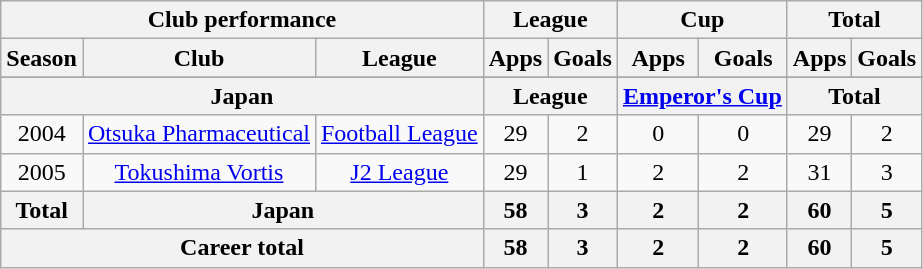<table class="wikitable" style="text-align:center">
<tr>
<th colspan=3>Club performance</th>
<th colspan=2>League</th>
<th colspan=2>Cup</th>
<th colspan=2>Total</th>
</tr>
<tr>
<th>Season</th>
<th>Club</th>
<th>League</th>
<th>Apps</th>
<th>Goals</th>
<th>Apps</th>
<th>Goals</th>
<th>Apps</th>
<th>Goals</th>
</tr>
<tr>
</tr>
<tr>
<th colspan=3>Japan</th>
<th colspan=2>League</th>
<th colspan=2><a href='#'>Emperor's Cup</a></th>
<th colspan=2>Total</th>
</tr>
<tr>
<td>2004</td>
<td><a href='#'>Otsuka Pharmaceutical</a></td>
<td><a href='#'>Football League</a></td>
<td>29</td>
<td>2</td>
<td>0</td>
<td>0</td>
<td>29</td>
<td>2</td>
</tr>
<tr>
<td>2005</td>
<td><a href='#'>Tokushima Vortis</a></td>
<td><a href='#'>J2 League</a></td>
<td>29</td>
<td>1</td>
<td>2</td>
<td>2</td>
<td>31</td>
<td>3</td>
</tr>
<tr>
<th rowspan=1>Total</th>
<th colspan=2>Japan</th>
<th>58</th>
<th>3</th>
<th>2</th>
<th>2</th>
<th>60</th>
<th>5</th>
</tr>
<tr>
<th colspan=3>Career total</th>
<th>58</th>
<th>3</th>
<th>2</th>
<th>2</th>
<th>60</th>
<th>5</th>
</tr>
</table>
